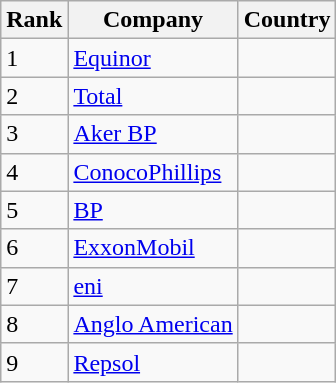<table class="wikitable">
<tr>
<th>Rank</th>
<th>Company</th>
<th>Country</th>
</tr>
<tr>
<td>1</td>
<td><a href='#'>Equinor</a></td>
<td></td>
</tr>
<tr>
<td>2</td>
<td><a href='#'>Total</a></td>
<td></td>
</tr>
<tr>
<td>3</td>
<td><a href='#'>Aker BP</a></td>
<td></td>
</tr>
<tr>
<td>4</td>
<td><a href='#'>ConocoPhillips</a></td>
<td></td>
</tr>
<tr>
<td>5</td>
<td><a href='#'>BP</a></td>
<td></td>
</tr>
<tr>
<td>6</td>
<td><a href='#'>ExxonMobil</a></td>
<td></td>
</tr>
<tr>
<td>7</td>
<td><a href='#'>eni</a></td>
<td></td>
</tr>
<tr>
<td>8</td>
<td><a href='#'>Anglo American</a></td>
<td></td>
</tr>
<tr>
<td>9</td>
<td><a href='#'>Repsol</a></td>
<td></td>
</tr>
</table>
